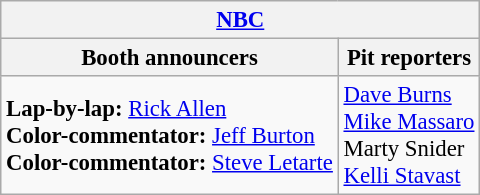<table class="wikitable" style="font-size: 95%;">
<tr>
<th colspan="2"><a href='#'>NBC</a></th>
</tr>
<tr>
<th>Booth announcers</th>
<th>Pit reporters</th>
</tr>
<tr>
<td><strong>Lap-by-lap:</strong> <a href='#'>Rick Allen</a><br><strong>Color-commentator:</strong> <a href='#'>Jeff Burton</a><br><strong>Color-commentator:</strong> <a href='#'>Steve Letarte</a></td>
<td><a href='#'>Dave Burns</a><br><a href='#'>Mike Massaro</a><br>Marty Snider<br><a href='#'>Kelli Stavast</a></td>
</tr>
</table>
